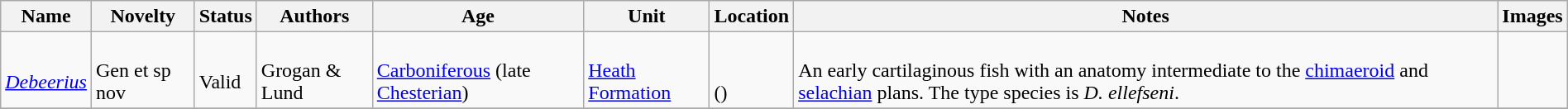<table class="wikitable sortable" align="center" width="100%">
<tr>
<th>Name</th>
<th>Novelty</th>
<th>Status</th>
<th>Authors</th>
<th>Age</th>
<th>Unit</th>
<th>Location</th>
<th>Notes</th>
<th>Images</th>
</tr>
<tr>
<td><br><em><a href='#'>Debeerius</a></em></td>
<td><br>Gen et sp nov</td>
<td><br>Valid</td>
<td><br>Grogan & Lund</td>
<td><br><a href='#'>Carboniferous</a> (late <a href='#'>Chesterian</a>)</td>
<td><br><a href='#'>Heath Formation</a></td>
<td><br><br>()</td>
<td><br>An early cartilaginous fish with an anatomy intermediate to the <a href='#'>chimaeroid</a> and <a href='#'>selachian</a> plans. The type species is <em>D. ellefseni</em>.</td>
<td></td>
</tr>
<tr>
</tr>
</table>
